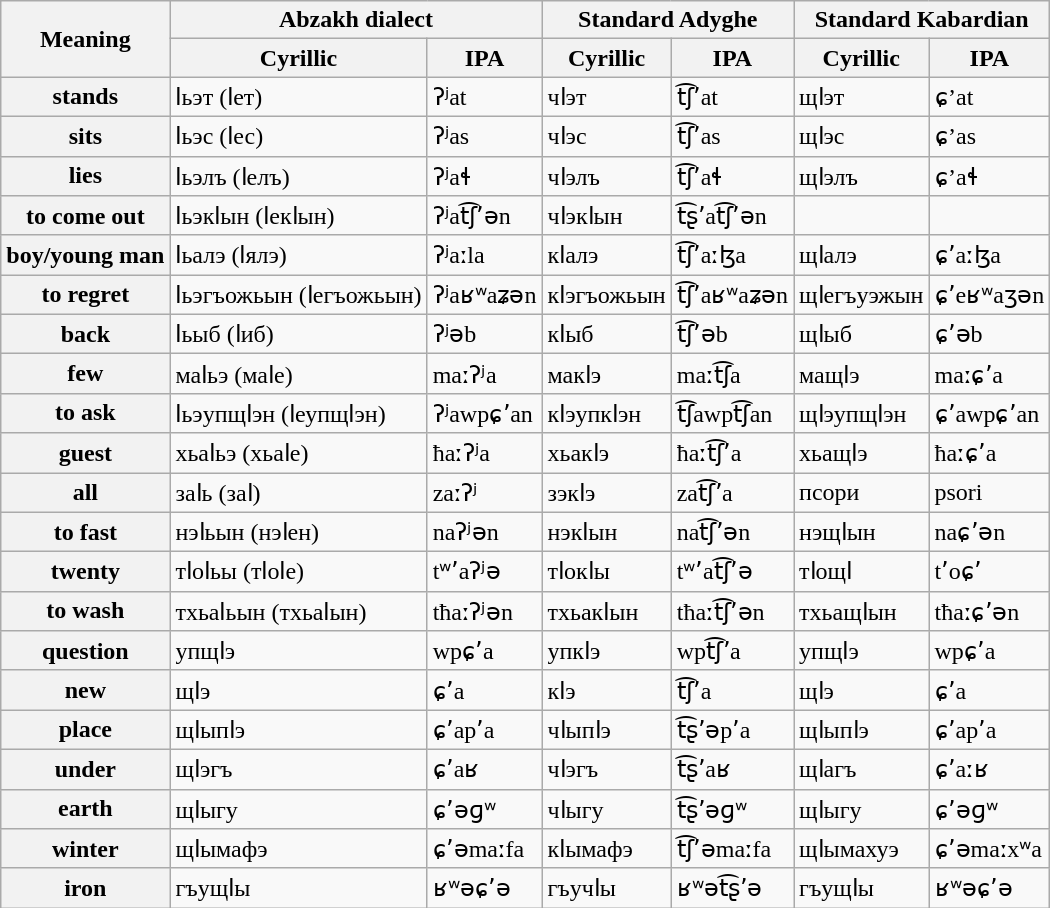<table class="wikitable">
<tr>
<th rowspan=2>Meaning</th>
<th colspan=2>Abzakh dialect</th>
<th colspan=2>Standard Adyghe</th>
<th colspan=2>Standard Kabardian</th>
</tr>
<tr>
<th>Cyrillic</th>
<th>IPA</th>
<th>Cyrillic</th>
<th>IPA</th>
<th>Cyrillic</th>
<th>IPA</th>
</tr>
<tr>
<th>stands</th>
<td>ӏьэт (ӏет)</td>
<td>ʔʲat</td>
<td>чӏэт</td>
<td>t͡ʃʼat</td>
<td>щӏэт</td>
<td>ɕ’at</td>
</tr>
<tr>
<th>sits</th>
<td>ӏьэс (ӏес)</td>
<td>ʔʲas</td>
<td>чӏэс</td>
<td>t͡ʃʼas</td>
<td>щӏэс</td>
<td>ɕ’as</td>
</tr>
<tr>
<th>lies</th>
<td>ӏьэлъ (ӏелъ)</td>
<td>ʔʲaɬ</td>
<td>чӏэлъ</td>
<td>t͡ʃʼaɬ</td>
<td>щӏэлъ</td>
<td>ɕ’aɬ</td>
</tr>
<tr>
<th>to come out</th>
<td>ӏьэкӏын (ӏекӏын)</td>
<td>ʔʲat͡ʃʼən</td>
<td>чӏэкӏын</td>
<td>t͡ʂʼat͡ʃʼən</td>
<td></td>
<td></td>
</tr>
<tr>
<th>boy/young man</th>
<td>ӏьалэ (ӏялэ)</td>
<td>ʔʲaːla</td>
<td>кӏалэ</td>
<td>t͡ʃʼaːɮa</td>
<td>щӏалэ</td>
<td>ɕʼaːɮa</td>
</tr>
<tr>
<th>to regret</th>
<td>ӏьэгъожьын (ӏегъожьын)</td>
<td>ʔʲaʁʷaʑən</td>
<td>кӏэгъожьын</td>
<td>t͡ʃʼaʁʷaʑən</td>
<td>щӏегъуэжын</td>
<td>ɕʼeʁʷaʒən</td>
</tr>
<tr>
<th>back</th>
<td>ӏьыб (ӏиб)</td>
<td>ʔʲəb</td>
<td>кӏыб</td>
<td>t͡ʃʼəb</td>
<td>щӏыб</td>
<td>ɕʼəb</td>
</tr>
<tr>
<th>few</th>
<td>маӏьэ (маӏе)</td>
<td>maːʔʲa</td>
<td>макӏэ</td>
<td>maːt͡ʃa</td>
<td>мащӏэ</td>
<td>maːɕʼa</td>
</tr>
<tr>
<th>to ask</th>
<td>ӏьэупщӏэн (ӏеупщӏэн)</td>
<td>ʔʲawpɕʼan</td>
<td>кӏэупкӏэн</td>
<td>t͡ʃawpt͡ʃan</td>
<td>щӏэупщӏэн</td>
<td>ɕʼawpɕʼan</td>
</tr>
<tr>
<th>guest</th>
<td>хьаӏьэ (хьаӏе)</td>
<td>ħaːʔʲa</td>
<td>хьакӏэ</td>
<td>ħaːt͡ʃʼa</td>
<td>хьащӏэ</td>
<td>ħaːɕʼa</td>
</tr>
<tr>
<th>all</th>
<td>заӏь (заӏ)</td>
<td>zaːʔʲ</td>
<td>зэкӏэ</td>
<td>zat͡ʃʼa</td>
<td>псори</td>
<td>psori</td>
</tr>
<tr>
<th>to fast</th>
<td>нэӏьын (нэӏен)</td>
<td>naʔʲən</td>
<td>нэкӏын</td>
<td>nat͡ʃʼən</td>
<td>нэщӏын</td>
<td>naɕʼən</td>
</tr>
<tr>
<th>twenty</th>
<td>тӏоӏьы (тӏоӏе)</td>
<td>tʷʼaʔʲə</td>
<td>тӏокӏы</td>
<td>tʷʼat͡ʃʼə</td>
<td>тӏощӏ</td>
<td>tʼoɕʼ</td>
</tr>
<tr>
<th>to wash</th>
<td>тхьаӏьын (тхьаӏын)</td>
<td>tħaːʔʲən</td>
<td>тхьакӏын</td>
<td>tħaːt͡ʃʼən</td>
<td>тхьащӏын</td>
<td>tħaːɕʼən</td>
</tr>
<tr>
<th>question</th>
<td>упщӏэ</td>
<td>wpɕʼa</td>
<td>упкӏэ</td>
<td>wpt͡ʃʼa</td>
<td>упщӏэ</td>
<td>wpɕʼa</td>
</tr>
<tr>
<th>new</th>
<td>щӏэ</td>
<td>ɕʼa</td>
<td>кӏэ</td>
<td>t͡ʃʼa</td>
<td>щӏэ</td>
<td>ɕʼa</td>
</tr>
<tr>
<th>place</th>
<td>щӏыпӏэ</td>
<td>ɕʼapʼa</td>
<td>чӏыпӏэ</td>
<td>t͡ʂʼəpʼa</td>
<td>щӏыпӏэ</td>
<td>ɕʼapʼa</td>
</tr>
<tr>
<th>under</th>
<td>щӏэгъ</td>
<td>ɕʼaʁ</td>
<td>чӏэгъ</td>
<td>t͡ʂʼaʁ</td>
<td>щӏагъ</td>
<td>ɕʼaːʁ</td>
</tr>
<tr>
<th>earth</th>
<td>щӏыгу</td>
<td>ɕʼəɡʷ</td>
<td>чӏыгу</td>
<td>t͡ʂʼəɡʷ</td>
<td>щӏыгу</td>
<td>ɕʼəɡʷ</td>
</tr>
<tr>
<th>winter</th>
<td>щӏымафэ</td>
<td>ɕʼəmaːfa</td>
<td>кӏымафэ</td>
<td>t͡ʃʼəmaːfa</td>
<td>щӏымахуэ</td>
<td>ɕʼəmaːxʷa</td>
</tr>
<tr>
<th>iron</th>
<td>гъущӏы</td>
<td>ʁʷəɕʼə</td>
<td>гъучӏы</td>
<td>ʁʷət͡ʂʼə</td>
<td>гъущӏы</td>
<td>ʁʷəɕʼə</td>
</tr>
</table>
